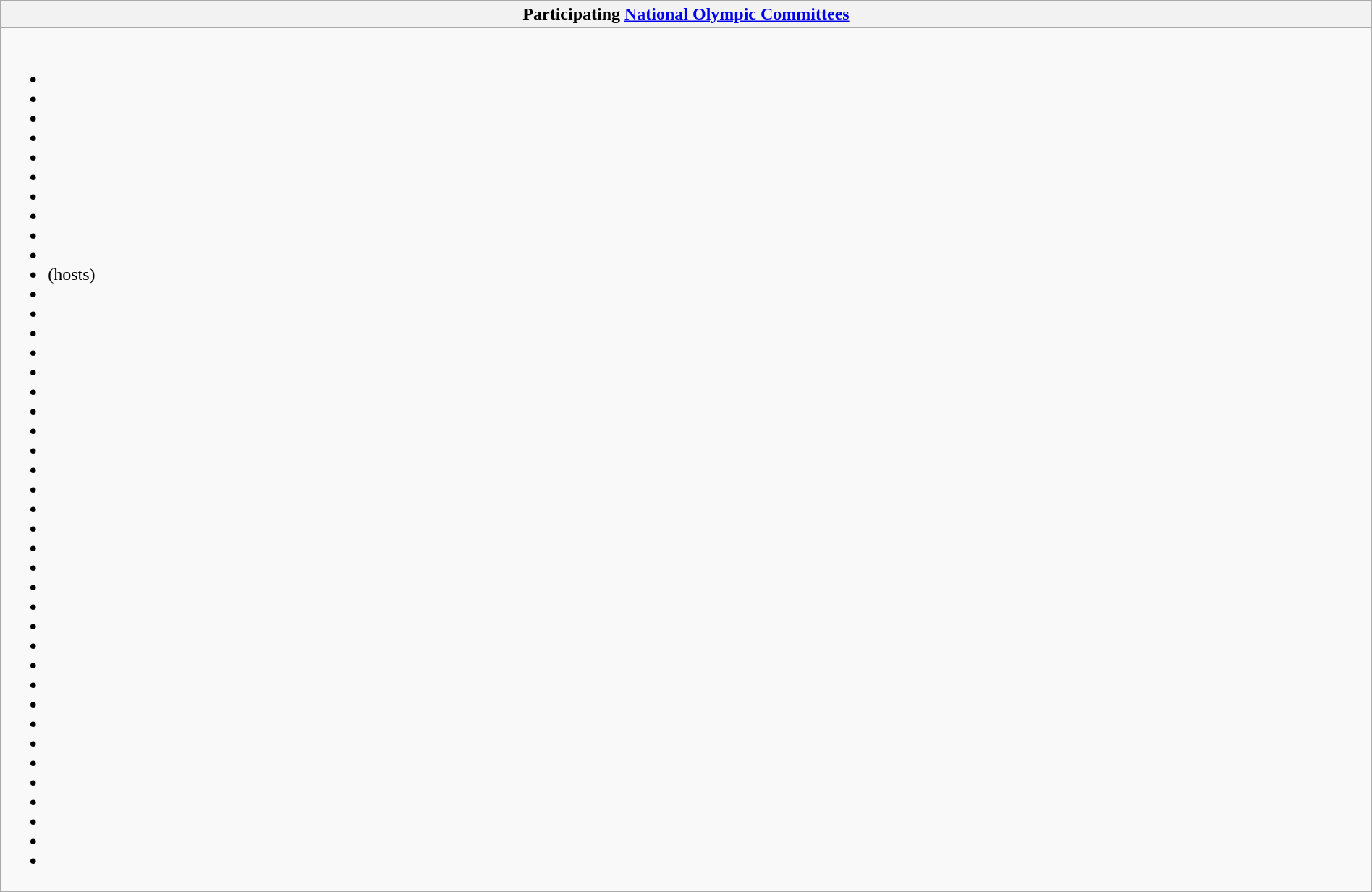<table class="wikitable mw-collapsible" style="width:100%;">
<tr>
<th>Participating <a href='#'>National Olympic Committees</a></th>
</tr>
<tr>
<td><br><ul><li></li><li></li><li></li><li></li><li></li><li></li><li></li><li></li><li></li><li></li><li> (hosts)</li><li></li><li></li><li></li><li></li><li></li><li></li><li></li><li></li><li></li><li></li><li></li><li></li><li></li><li></li><li></li><li></li><li></li><li></li><li></li><li></li><li></li><li></li><li></li><li></li><li></li><li></li><li></li><li></li><li></li><li></li></ul></td>
</tr>
</table>
